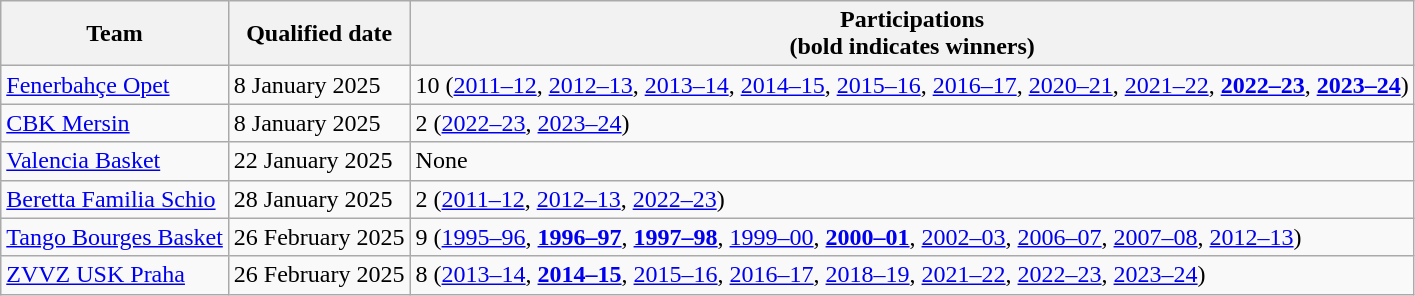<table class="wikitable">
<tr>
<th>Team</th>
<th>Qualified date</th>
<th>Participations <br>(bold indicates winners)</th>
</tr>
<tr>
<td> <a href='#'>Fenerbahçe Opet</a></td>
<td>8 January 2025</td>
<td>10 (<a href='#'>2011–12</a>, <a href='#'>2012–13</a>, <a href='#'>2013–14</a>, <a href='#'>2014–15</a>, <a href='#'>2015–16</a>, <a href='#'>2016–17</a>, <a href='#'>2020–21</a>, <a href='#'>2021–22</a>, <strong><a href='#'>2022–23</a></strong>, <strong><a href='#'>2023–24</a></strong>)</td>
</tr>
<tr>
<td> <a href='#'>CBK Mersin</a></td>
<td>8 January 2025</td>
<td>2 (<a href='#'>2022–23</a>, <a href='#'>2023–24</a>)</td>
</tr>
<tr>
<td> <a href='#'>Valencia Basket</a></td>
<td>22 January 2025</td>
<td>None</td>
</tr>
<tr>
<td> <a href='#'>Beretta Familia Schio</a></td>
<td>28 January 2025</td>
<td>2 (<a href='#'>2011–12</a>, <a href='#'>2012–13</a>, <a href='#'>2022–23</a>)</td>
</tr>
<tr>
<td> <a href='#'>Tango Bourges Basket</a></td>
<td>26 February 2025</td>
<td>9 (<a href='#'>1995–96</a>, <strong><a href='#'>1996–97</a></strong>, <strong><a href='#'>1997–98</a></strong>, <a href='#'>1999–00</a>, <strong><a href='#'>2000–01</a></strong>, <a href='#'>2002–03</a>, <a href='#'>2006–07</a>, <a href='#'>2007–08</a>, <a href='#'>2012–13</a>)</td>
</tr>
<tr>
<td> <a href='#'>ZVVZ USK Praha</a></td>
<td>26 February 2025</td>
<td>8 (<a href='#'>2013–14</a>, <strong><a href='#'>2014–15</a></strong>, <a href='#'>2015–16</a>, <a href='#'>2016–17</a>, <a href='#'>2018–19</a>, <a href='#'>2021–22</a>, <a href='#'>2022–23</a>, <a href='#'>2023–24</a>)</td>
</tr>
</table>
